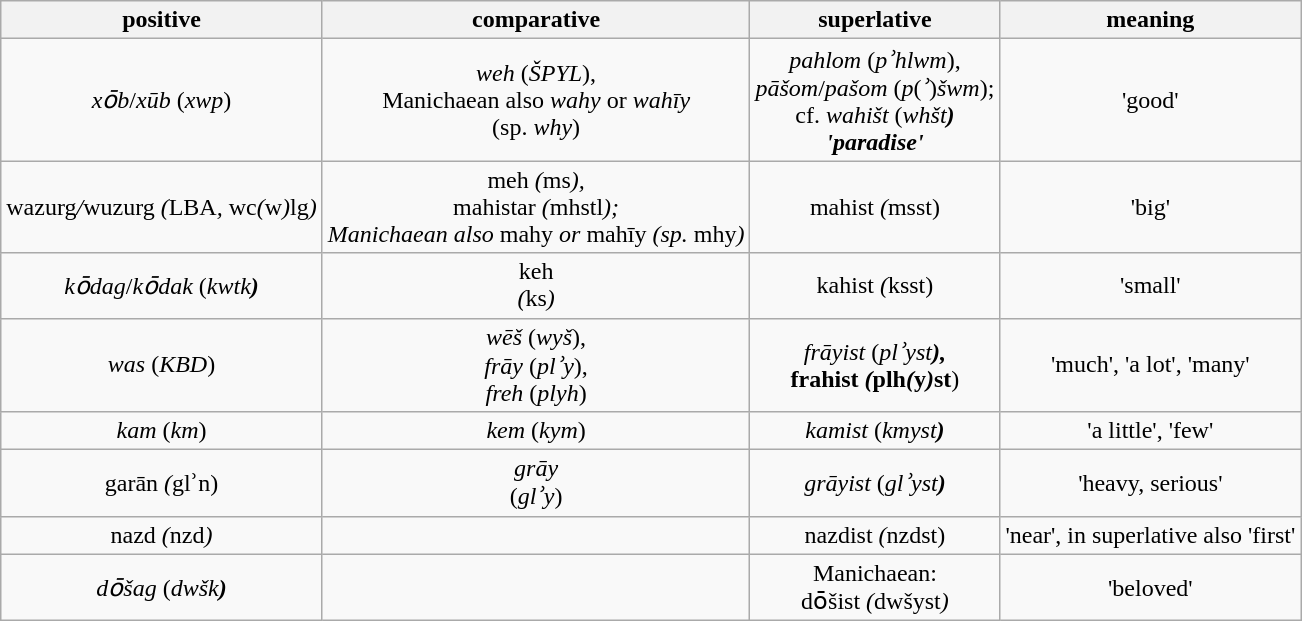<table class="wikitable" style=text-align:center>
<tr>
<th>positive</th>
<th>comparative</th>
<th>superlative</th>
<th>meaning</th>
</tr>
<tr>
<td><em>xо̄b</em>/<em>xūb</em> (<em>xwp</em>)</td>
<td><em>weh</em> (<em>ŠPYL</em>),<br>Manichaean also <em>wahy</em> or <em>wahīy</em><br>(sp. <em>why</em>)</td>
<td><em>pahlom</em> (<em>pʾhlwm</em>),<br><em>pāšom</em>/<em>pašom</em> (<em>p</em>(<em>ʾ</em>)<em>šwm</em>);<br>cf. <em>wahišt</em> (<em>whšt<strong>)<br>'paradise'</td>
<td>'good'</td>
</tr>
<tr>
<td></em>wazurg<em>/</em>wuzurg<em> (</em>LBA<em>, </em>wc<em>(</em>w<em>)</em>lg<em>)</td>
<td></em>meh<em> (</em>ms<em>),<br></em>mahistar<em> (</em>mhstl<em>);<br>Manichaean also </em>mahy<em> or </em>mahīy<em> (sp. </em>mhy<em>)</td>
<td></em>mahist<em> (</em>msst</strong>)</td>
<td>'big'</td>
</tr>
<tr>
<td><em>kо̄dag</em>/<em>kо̄dak</em> (<em>kwtk<strong>)</td>
<td></em>keh<em><br>(</em>ks<em>)</td>
<td></em>kahist<em> (</em>ksst</strong>)</td>
<td>'small'</td>
</tr>
<tr>
<td><em>was</em> (<em>KBD</em>)</td>
<td><em>wēš</em> (<em>wyš</em>),<br><em>frāy</em> (<em>plʾy</em>),<br><em>freh</em> (<em>plyh</em>)</td>
<td><em>frāyist</em> (<em>plʾyst<strong>),<br></em>frahist<em> (</em>plh<em>(</em>y<em>)</em>st</strong>)</td>
<td>'much',  'a lot', 'many'</td>
</tr>
<tr>
<td><em>kam</em> (<em>km</em>)</td>
<td><em>kem</em> (<em>kym</em>)</td>
<td><em>kamist</em> (<em>kmyst<strong>)</td>
<td>'a little', 'few'</td>
</tr>
<tr>
<td></em>garān<em> (</em>glʾn</strong>)</td>
<td><em>grāy</em><br>(<em>glʾy</em>)</td>
<td><em>grāyist</em> (<em>glʾyst<strong>)</td>
<td>'heavy,  serious'</td>
</tr>
<tr>
<td></em>nazd<em> (</em>nzd<em>)</td>
<td></td>
<td></em>nazdist<em> (</em>nzdst</strong>)</td>
<td>'near', in superlative also 'first'</td>
</tr>
<tr>
<td><em>dо̄šag</em> (<em>dwšk<strong>)</td>
<td></td>
<td>Manichaean:<br></em>dо̄šist<em> (</em>dwšyst<em>)</td>
<td>'beloved'</td>
</tr>
</table>
